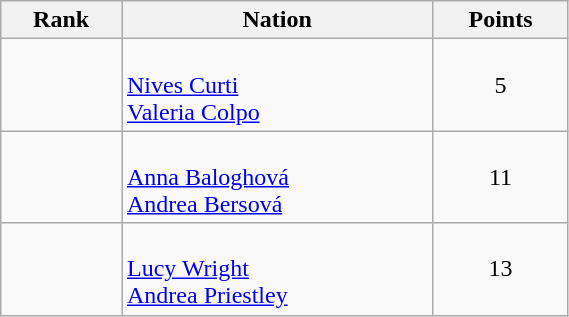<table class="wikitable" width=30% style="font-size:100%; text-align:center;">
<tr>
<th scope=col>Rank</th>
<th scope=col>Nation</th>
<th scope=col>Points</th>
</tr>
<tr>
<td></td>
<td align=left><br><a href='#'>Nives Curti</a><br><a href='#'>Valeria Colpo</a></td>
<td>5</td>
</tr>
<tr>
<td></td>
<td align=left><br><a href='#'>Anna Baloghová</a><br><a href='#'>Andrea Bersová</a></td>
<td>11</td>
</tr>
<tr>
<td></td>
<td align=left><br><a href='#'>Lucy Wright</a><br><a href='#'>Andrea Priestley</a></td>
<td>13</td>
</tr>
</table>
